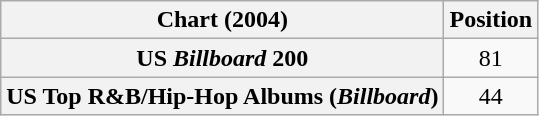<table class="wikitable sortable plainrowheaders" style="text-align:center">
<tr>
<th scope="col">Chart (2004)</th>
<th scope="col">Position</th>
</tr>
<tr>
<th scope="row">US <em>Billboard</em> 200</th>
<td>81</td>
</tr>
<tr>
<th scope="row">US Top R&B/Hip-Hop Albums (<em>Billboard</em>)</th>
<td>44</td>
</tr>
</table>
